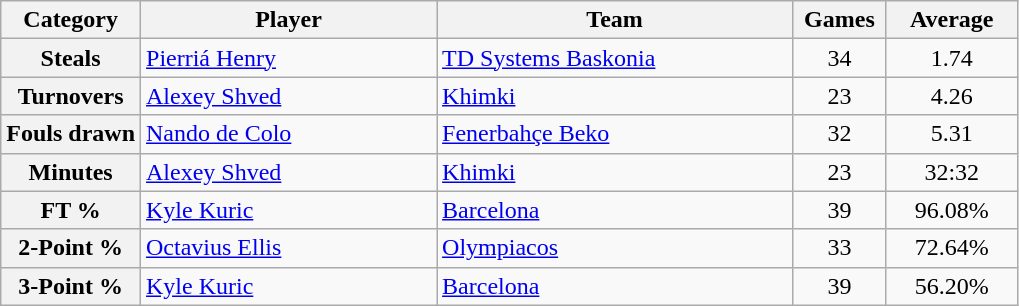<table class="wikitable">
<tr>
<th>Category</th>
<th width=190>Player</th>
<th width=230>Team</th>
<th width=55>Games</th>
<th width=80>Average</th>
</tr>
<tr>
<th>Steals</th>
<td> <a href='#'>Pierriá Henry</a></td>
<td> <a href='#'>TD Systems Baskonia</a></td>
<td style="text-align: center;">34</td>
<td style="text-align: center;">1.74</td>
</tr>
<tr>
<th>Turnovers</th>
<td> <a href='#'>Alexey Shved</a></td>
<td> <a href='#'>Khimki</a></td>
<td style="text-align: center;">23</td>
<td style="text-align: center;">4.26</td>
</tr>
<tr>
<th>Fouls drawn</th>
<td> <a href='#'>Nando de Colo</a></td>
<td> <a href='#'>Fenerbahçe Beko</a></td>
<td style="text-align: center;">32</td>
<td style="text-align: center;">5.31</td>
</tr>
<tr>
<th>Minutes</th>
<td> <a href='#'>Alexey Shved</a></td>
<td> <a href='#'>Khimki</a></td>
<td style="text-align: center;">23</td>
<td style="text-align: center;">32:32</td>
</tr>
<tr>
<th>FT %</th>
<td> <a href='#'>Kyle Kuric</a></td>
<td> <a href='#'>Barcelona</a></td>
<td style="text-align: center;">39</td>
<td style="text-align: center;">96.08%</td>
</tr>
<tr>
<th>2-Point %</th>
<td> <a href='#'>Octavius Ellis</a></td>
<td> <a href='#'>Olympiacos</a></td>
<td style="text-align: center;">33</td>
<td style="text-align: center;">72.64%</td>
</tr>
<tr>
<th>3-Point %</th>
<td> <a href='#'>Kyle Kuric</a></td>
<td> <a href='#'>Barcelona</a></td>
<td style="text-align: center;">39</td>
<td style="text-align: center;">56.20%</td>
</tr>
</table>
